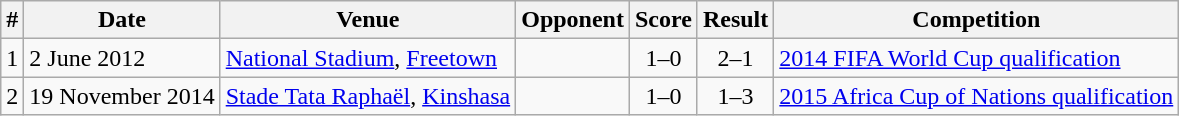<table class="wikitable">
<tr>
<th>#</th>
<th>Date</th>
<th>Venue</th>
<th>Opponent</th>
<th>Score</th>
<th>Result</th>
<th>Competition</th>
</tr>
<tr>
<td>1</td>
<td>2 June 2012</td>
<td><a href='#'>National Stadium</a>, <a href='#'>Freetown</a></td>
<td></td>
<td align=center>1–0</td>
<td align=center>2–1</td>
<td><a href='#'>2014 FIFA World Cup qualification</a></td>
</tr>
<tr>
<td>2</td>
<td>19 November 2014</td>
<td><a href='#'>Stade Tata Raphaël</a>, <a href='#'>Kinshasa</a></td>
<td></td>
<td align=center>1–0</td>
<td align=center>1–3</td>
<td><a href='#'>2015 Africa Cup of Nations qualification</a></td>
</tr>
</table>
